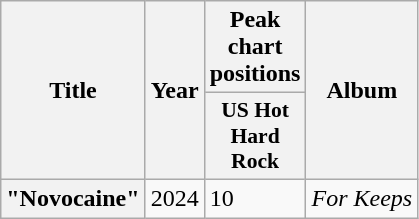<table class="wikitable plainrowheaders">
<tr>
<th rowspan="2">Title</th>
<th rowspan="2">Year</th>
<th colspan="1">Peak chart positions</th>
<th rowspan="2">Album</th>
</tr>
<tr>
<th style="width:3em;font-size:90%">US Hot Hard Rock</th>
</tr>
<tr>
<th scope="row">"Novocaine"<br></th>
<td>2024</td>
<td>10</td>
<td><em>For Keeps</em></td>
</tr>
</table>
